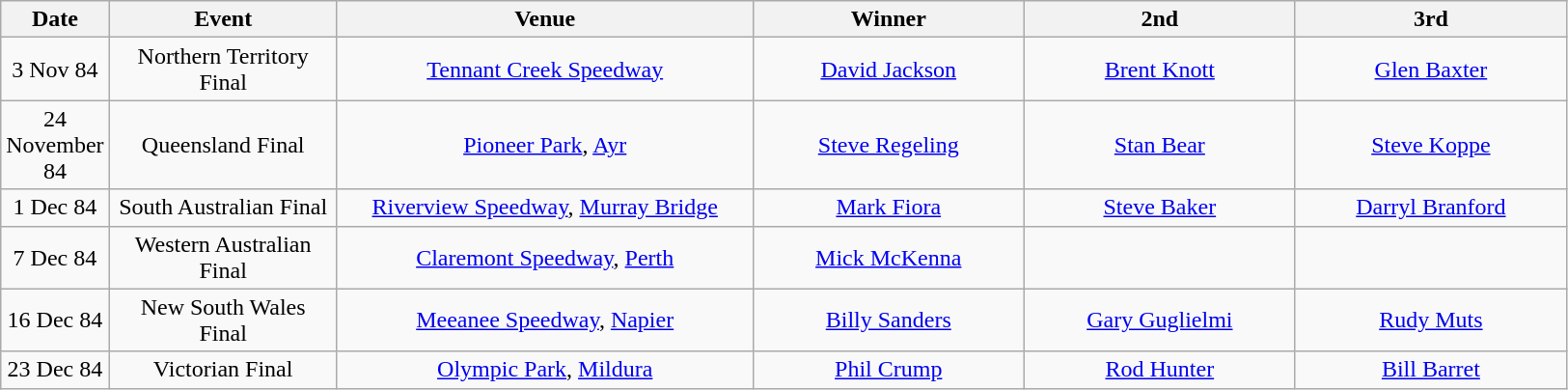<table class="wikitable" style="text-align:center">
<tr>
<th width=50>Date</th>
<th width=150>Event</th>
<th width=280>Venue</th>
<th width=180>Winner</th>
<th width=180>2nd</th>
<th width=180>3rd</th>
</tr>
<tr>
<td align=center>3 Nov 84</td>
<td>Northern Territory Final</td>
<td><a href='#'>Tennant Creek Speedway</a></td>
<td><a href='#'>David Jackson</a></td>
<td><a href='#'>Brent Knott</a></td>
<td><a href='#'>Glen Baxter</a></td>
</tr>
<tr>
<td align=center>24 November 84</td>
<td>Queensland Final</td>
<td><a href='#'>Pioneer Park</a>, <a href='#'>Ayr</a></td>
<td><a href='#'>Steve Regeling</a></td>
<td><a href='#'>Stan Bear</a></td>
<td><a href='#'>Steve Koppe</a></td>
</tr>
<tr>
<td align=center>1 Dec 84</td>
<td>South Australian Final</td>
<td><a href='#'>Riverview Speedway</a>, <a href='#'>Murray Bridge</a></td>
<td><a href='#'>Mark Fiora</a></td>
<td><a href='#'>Steve Baker</a></td>
<td><a href='#'>Darryl Branford</a></td>
</tr>
<tr>
<td align=center>7 Dec 84</td>
<td>Western Australian Final</td>
<td><a href='#'>Claremont Speedway</a>, <a href='#'>Perth</a></td>
<td><a href='#'>Mick McKenna</a></td>
<td></td>
<td></td>
</tr>
<tr>
<td align=center>16 Dec 84</td>
<td>New South Wales Final</td>
<td><a href='#'>Meeanee Speedway</a>, <a href='#'>Napier</a></td>
<td><a href='#'>Billy Sanders</a></td>
<td><a href='#'>Gary Guglielmi</a></td>
<td><a href='#'>Rudy Muts</a></td>
</tr>
<tr>
<td align=center>23 Dec 84</td>
<td>Victorian Final</td>
<td><a href='#'>Olympic Park</a>, <a href='#'>Mildura</a></td>
<td><a href='#'>Phil Crump</a></td>
<td><a href='#'>Rod Hunter</a></td>
<td><a href='#'>Bill Barret</a></td>
</tr>
</table>
